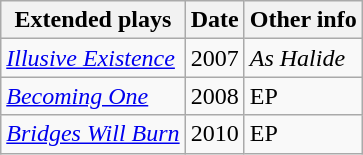<table class="wikitable">
<tr>
<th>Extended plays</th>
<th>Date</th>
<th>Other info</th>
</tr>
<tr>
<td><em><a href='#'>Illusive Existence</a></em></td>
<td>2007</td>
<td><em>As Halide</em></td>
</tr>
<tr>
<td><em><a href='#'>Becoming One</a></em></td>
<td>2008</td>
<td>EP</td>
</tr>
<tr>
<td><em><a href='#'>Bridges Will Burn</a></em></td>
<td>2010</td>
<td>EP</td>
</tr>
</table>
